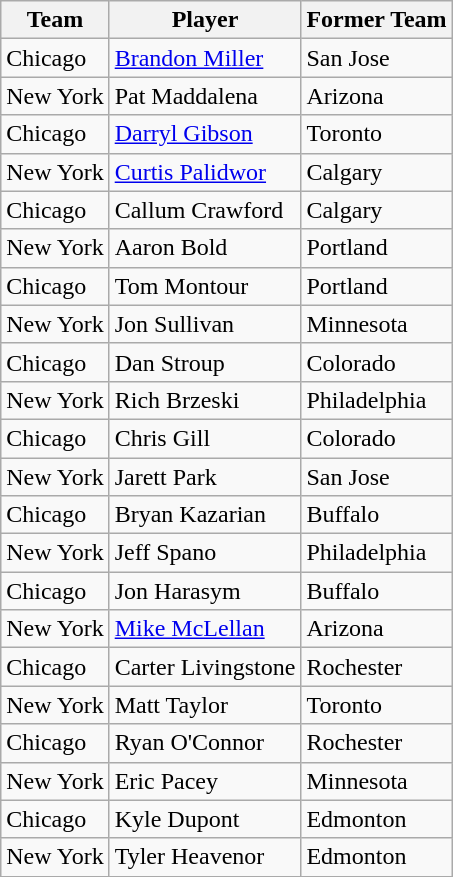<table class="wikitable">
<tr>
<th>Team</th>
<th>Player</th>
<th>Former Team</th>
</tr>
<tr>
<td>Chicago</td>
<td><a href='#'>Brandon Miller</a></td>
<td>San Jose</td>
</tr>
<tr>
<td>New York</td>
<td>Pat Maddalena</td>
<td>Arizona</td>
</tr>
<tr>
<td>Chicago</td>
<td><a href='#'>Darryl Gibson</a></td>
<td>Toronto</td>
</tr>
<tr>
<td>New York</td>
<td><a href='#'>Curtis Palidwor</a></td>
<td>Calgary</td>
</tr>
<tr>
<td>Chicago</td>
<td>Callum Crawford</td>
<td>Calgary</td>
</tr>
<tr>
<td>New York</td>
<td>Aaron Bold</td>
<td>Portland</td>
</tr>
<tr>
<td>Chicago</td>
<td>Tom Montour</td>
<td>Portland</td>
</tr>
<tr>
<td>New York</td>
<td>Jon Sullivan</td>
<td>Minnesota</td>
</tr>
<tr>
<td>Chicago</td>
<td>Dan Stroup</td>
<td>Colorado</td>
</tr>
<tr>
<td>New York</td>
<td>Rich Brzeski</td>
<td>Philadelphia</td>
</tr>
<tr>
<td>Chicago</td>
<td>Chris Gill</td>
<td>Colorado</td>
</tr>
<tr>
<td>New York</td>
<td>Jarett Park</td>
<td>San Jose</td>
</tr>
<tr>
<td>Chicago</td>
<td>Bryan Kazarian</td>
<td>Buffalo</td>
</tr>
<tr>
<td>New York</td>
<td>Jeff Spano</td>
<td>Philadelphia</td>
</tr>
<tr>
<td>Chicago</td>
<td>Jon Harasym</td>
<td>Buffalo</td>
</tr>
<tr>
<td>New York</td>
<td><a href='#'>Mike McLellan</a></td>
<td>Arizona</td>
</tr>
<tr>
<td>Chicago</td>
<td>Carter Livingstone</td>
<td>Rochester</td>
</tr>
<tr>
<td>New York</td>
<td>Matt Taylor</td>
<td>Toronto</td>
</tr>
<tr>
<td>Chicago</td>
<td>Ryan O'Connor</td>
<td>Rochester</td>
</tr>
<tr>
<td>New York</td>
<td>Eric Pacey</td>
<td>Minnesota</td>
</tr>
<tr>
<td>Chicago</td>
<td>Kyle Dupont</td>
<td>Edmonton</td>
</tr>
<tr>
<td>New York</td>
<td>Tyler Heavenor</td>
<td>Edmonton</td>
</tr>
<tr>
</tr>
</table>
